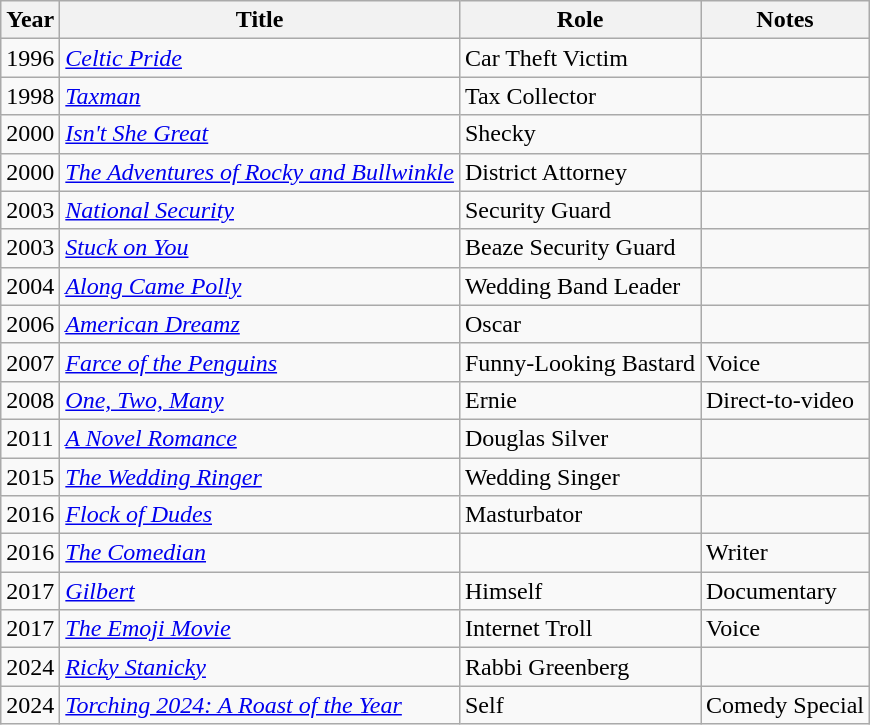<table class="wikitable sortable">
<tr>
<th>Year</th>
<th>Title</th>
<th>Role</th>
<th>Notes</th>
</tr>
<tr>
<td>1996</td>
<td><em><a href='#'>Celtic Pride</a></em></td>
<td>Car Theft Victim</td>
<td></td>
</tr>
<tr>
<td>1998</td>
<td><em><a href='#'>Taxman</a></em></td>
<td>Tax Collector</td>
<td></td>
</tr>
<tr>
<td>2000</td>
<td><em><a href='#'>Isn't She Great</a></em></td>
<td>Shecky</td>
<td></td>
</tr>
<tr>
<td>2000</td>
<td><em><a href='#'>The Adventures of Rocky and Bullwinkle</a></em></td>
<td>District Attorney</td>
<td></td>
</tr>
<tr>
<td>2003</td>
<td><em><a href='#'>National Security</a></em></td>
<td>Security Guard</td>
<td></td>
</tr>
<tr>
<td>2003</td>
<td><em><a href='#'>Stuck on You</a></em></td>
<td>Beaze Security Guard</td>
<td></td>
</tr>
<tr>
<td>2004</td>
<td><em><a href='#'>Along Came Polly</a></em></td>
<td>Wedding Band Leader</td>
<td></td>
</tr>
<tr>
<td>2006</td>
<td><em><a href='#'>American Dreamz</a></em></td>
<td>Oscar</td>
<td></td>
</tr>
<tr>
<td>2007</td>
<td><em><a href='#'>Farce of the Penguins</a></em></td>
<td>Funny-Looking Bastard</td>
<td>Voice</td>
</tr>
<tr>
<td>2008</td>
<td><em><a href='#'>One, Two, Many</a></em></td>
<td>Ernie</td>
<td>Direct-to-video</td>
</tr>
<tr>
<td>2011</td>
<td><em><a href='#'>A Novel Romance</a></em></td>
<td>Douglas Silver</td>
<td></td>
</tr>
<tr>
<td>2015</td>
<td><em><a href='#'>The Wedding Ringer</a></em></td>
<td>Wedding Singer</td>
<td></td>
</tr>
<tr>
<td>2016</td>
<td><em><a href='#'>Flock of Dudes</a></em></td>
<td>Masturbator</td>
<td></td>
</tr>
<tr>
<td>2016</td>
<td><em><a href='#'>The Comedian</a></em></td>
<td></td>
<td>Writer</td>
</tr>
<tr>
<td>2017</td>
<td><em><a href='#'>Gilbert</a></em></td>
<td>Himself</td>
<td>Documentary</td>
</tr>
<tr>
<td>2017</td>
<td><em><a href='#'>The Emoji Movie</a></em></td>
<td>Internet Troll</td>
<td>Voice</td>
</tr>
<tr>
<td>2024</td>
<td><em><a href='#'>Ricky Stanicky</a></em></td>
<td>Rabbi Greenberg</td>
<td></td>
</tr>
<tr>
<td>2024</td>
<td><em><a href='#'>Torching 2024: A Roast of the Year</a></em></td>
<td>Self</td>
<td>Comedy Special</td>
</tr>
</table>
